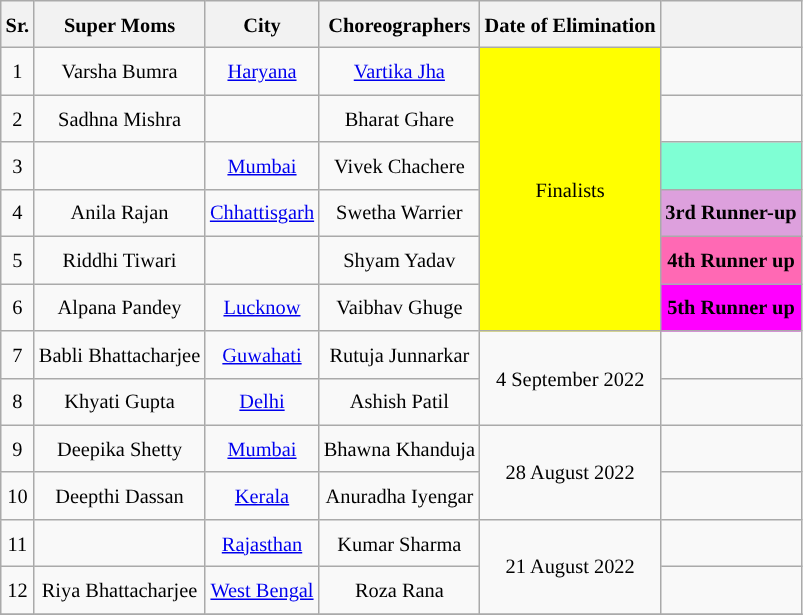<table class="wikitable sortable" style=" text-align:center; font-size:85%; line-height:25px; width:auto;">
<tr>
<th>Sr.</th>
<th>Super Moms</th>
<th>City</th>
<th>Choreographers</th>
<th scope="col">Date of Elimination</th>
<th scope="col"></th>
</tr>
<tr>
<td>1</td>
<td>Varsha Bumra</td>
<td><a href='#'>Haryana</a></td>
<td><a href='#'>Vartika Jha</a></td>
<td rowspan="6" style="background:yellow">Finalists</td>
<td></td>
</tr>
<tr>
<td>2</td>
<td>Sadhna Mishra</td>
<td></td>
<td>Bharat Ghare</td>
<td></td>
</tr>
<tr>
<td>3</td>
<td></td>
<td><a href='#'>Mumbai</a></td>
<td>Vivek Chachere</td>
<td style="background:#7FFFD4"></td>
</tr>
<tr>
<td>4</td>
<td>Anila Rajan</td>
<td><a href='#'>Chhattisgarh</a></td>
<td>Swetha Warrier</td>
<td style="background:#DDA0DD;"><strong>3rd Runner-up</strong></td>
</tr>
<tr>
<td>5</td>
<td>Riddhi Tiwari</td>
<td></td>
<td>Shyam Yadav</td>
<td style="background:#FF69B4; text-align:center;"><strong>4th Runner up</strong></td>
</tr>
<tr>
<td>6</td>
<td>Alpana Pandey</td>
<td><a href='#'>Lucknow</a></td>
<td>Vaibhav Ghuge</td>
<td style="background:#FF00FF;"><strong>5th Runner up</strong></td>
</tr>
<tr>
<td>7</td>
<td>Babli Bhattacharjee</td>
<td><a href='#'>Guwahati</a></td>
<td>Rutuja Junnarkar</td>
<td rowspan="2">4 September 2022</td>
<td></td>
</tr>
<tr>
<td>8</td>
<td>Khyati Gupta</td>
<td><a href='#'>Delhi</a></td>
<td>Ashish Patil</td>
<td></td>
</tr>
<tr>
<td>9</td>
<td>Deepika Shetty</td>
<td><a href='#'>Mumbai</a></td>
<td>Bhawna Khanduja</td>
<td rowspan="2">28 August 2022</td>
<td></td>
</tr>
<tr>
<td>10</td>
<td>Deepthi Dassan</td>
<td><a href='#'>Kerala</a></td>
<td>Anuradha Iyengar</td>
<td></td>
</tr>
<tr>
<td>11</td>
<td></td>
<td><a href='#'>Rajasthan</a></td>
<td>Kumar Sharma</td>
<td rowspan="2">21 August 2022</td>
<td></td>
</tr>
<tr>
<td>12</td>
<td>Riya Bhattacharjee</td>
<td><a href='#'>West Bengal</a></td>
<td>Roza Rana</td>
<td></td>
</tr>
<tr>
</tr>
</table>
